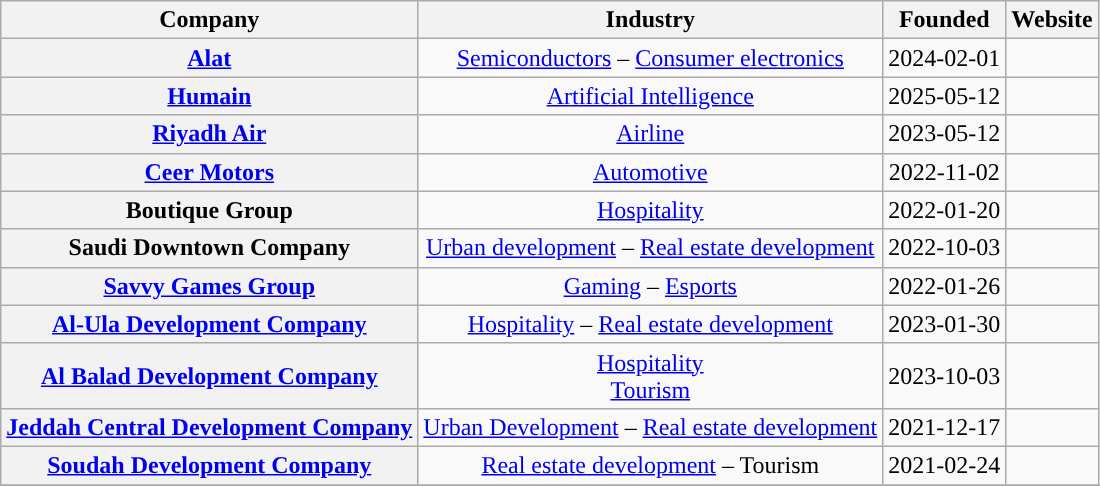<table class="wikitable sortable" style="text-align:center;">
<tr>
<th>Company</th>
<th>Industry</th>
<th>Founded</th>
<th>Website</th>
</tr>
<tr>
<th><a href='#'>Alat</a></th>
<td><a href='#'>Semiconductors</a> – <a href='#'>Consumer electronics</a></td>
<td>2024-02-01</td>
<td></td>
</tr>
<tr>
<th><a href='#'>Humain</a></th>
<td><a href='#'>Artificial Intelligence</a></td>
<td>2025-05-12</td>
<td></td>
</tr>
<tr>
<th><a href='#'>Riyadh Air</a></th>
<td><a href='#'>Airline</a></td>
<td>2023-05-12</td>
<td></td>
</tr>
<tr>
<th><a href='#'>Ceer Motors</a></th>
<td><a href='#'>Automotive</a></td>
<td>2022-11-02</td>
<td></td>
</tr>
<tr>
<th>Boutique Group</th>
<td><a href='#'>Hospitality</a></td>
<td>2022-01-20</td>
<td></td>
</tr>
<tr>
<th>Saudi Downtown Company</th>
<td><a href='#'>Urban development</a> – <a href='#'>Real estate development</a></td>
<td>2022-10-03</td>
<td></td>
</tr>
<tr>
<th><a href='#'>Savvy Games Group</a></th>
<td><a href='#'>Gaming</a> – <a href='#'>Esports</a></td>
<td>2022-01-26</td>
<td></td>
</tr>
<tr>
<th><a href='#'>Al-Ula Development Company</a></th>
<td><a href='#'>Hospitality</a> – <a href='#'>Real estate development</a></td>
<td>2023-01-30</td>
<td></td>
</tr>
<tr>
<th><a href='#'>Al Balad Development Company</a></th>
<td><a href='#'>Hospitality</a><br><a href='#'>Tourism</a></td>
<td>2023-10-03</td>
<td></td>
</tr>
<tr>
<th><a href='#'>Jeddah Central Development Company</a></th>
<td><a href='#'>Urban Development</a> – <a href='#'>Real estate development</a></td>
<td>2021-12-17</td>
<td></td>
</tr>
<tr>
<th><a href='#'>Soudah Development Company</a></th>
<td><a href='#'>Real estate development</a> – Tourism</td>
<td>2021-02-24</td>
<td></td>
</tr>
<tr>
</tr>
</table>
